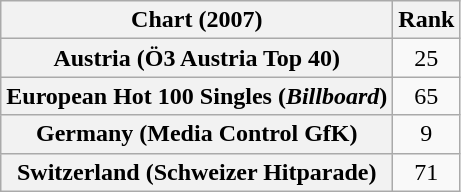<table class="wikitable sortable plainrowheaders" style="text-align:center">
<tr>
<th scope="col">Chart (2007)</th>
<th scope="col">Rank</th>
</tr>
<tr>
<th scope="row">Austria (Ö3 Austria Top 40)</th>
<td>25</td>
</tr>
<tr>
<th scope="row">European Hot 100 Singles (<em>Billboard</em>)</th>
<td>65</td>
</tr>
<tr>
<th scope="row">Germany (Media Control GfK)</th>
<td>9</td>
</tr>
<tr>
<th scope="row">Switzerland (Schweizer Hitparade)</th>
<td>71</td>
</tr>
</table>
